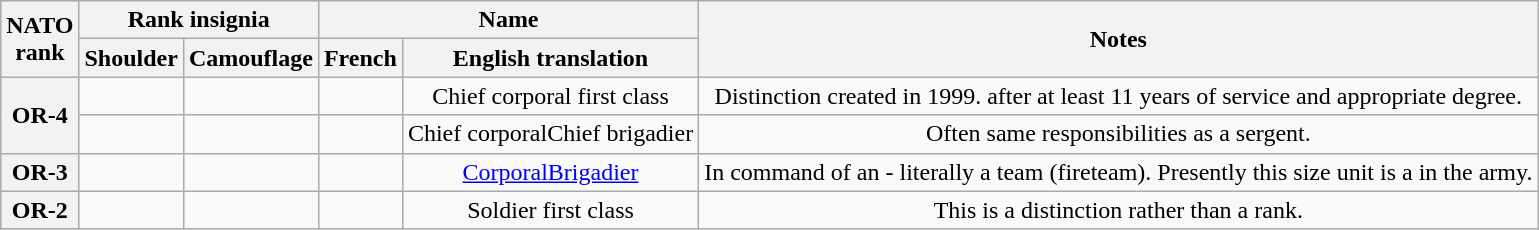<table class="wikitable plainrowheaders" style="text-align:center;" border="1">
<tr>
<th rowspan=2>NATO<br>rank</th>
<th colspan=2>Rank insignia</th>
<th colspan=2>Name</th>
<th rowspan=2>Notes</th>
</tr>
<tr>
<th>Shoulder</th>
<th>Camouflage</th>
<th>French</th>
<th>English translation</th>
</tr>
<tr>
<th rowspan=2>OR-4</th>
<td></td>
<td></td>
<td></td>
<td>Chief corporal first class</td>
<td>Distinction created in 1999.  after at least 11 years of service and appropriate degree.</td>
</tr>
<tr>
<td></td>
<td></td>
<td>  </td>
<td>Chief corporalChief brigadier</td>
<td>Often same responsibilities as a sergent.</td>
</tr>
<tr>
<th>OR-3</th>
<td></td>
<td></td>
<td>  </td>
<td><a href='#'>Corporal</a><a href='#'>Brigadier</a></td>
<td>In command of an  - literally a team (fireteam). Presently this size unit is a  in the army.</td>
</tr>
<tr>
<th>OR-2</th>
<td></td>
<td></td>
<td></td>
<td>Soldier first class</td>
<td>This is a distinction rather than a rank.</td>
</tr>
</table>
